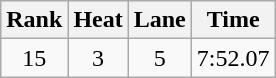<table class="wikitable" style="text-align:center">
<tr>
<th>Rank</th>
<th>Heat</th>
<th>Lane</th>
<th>Time</th>
</tr>
<tr>
<td>15</td>
<td>3</td>
<td>5</td>
<td>7:52.07</td>
</tr>
</table>
